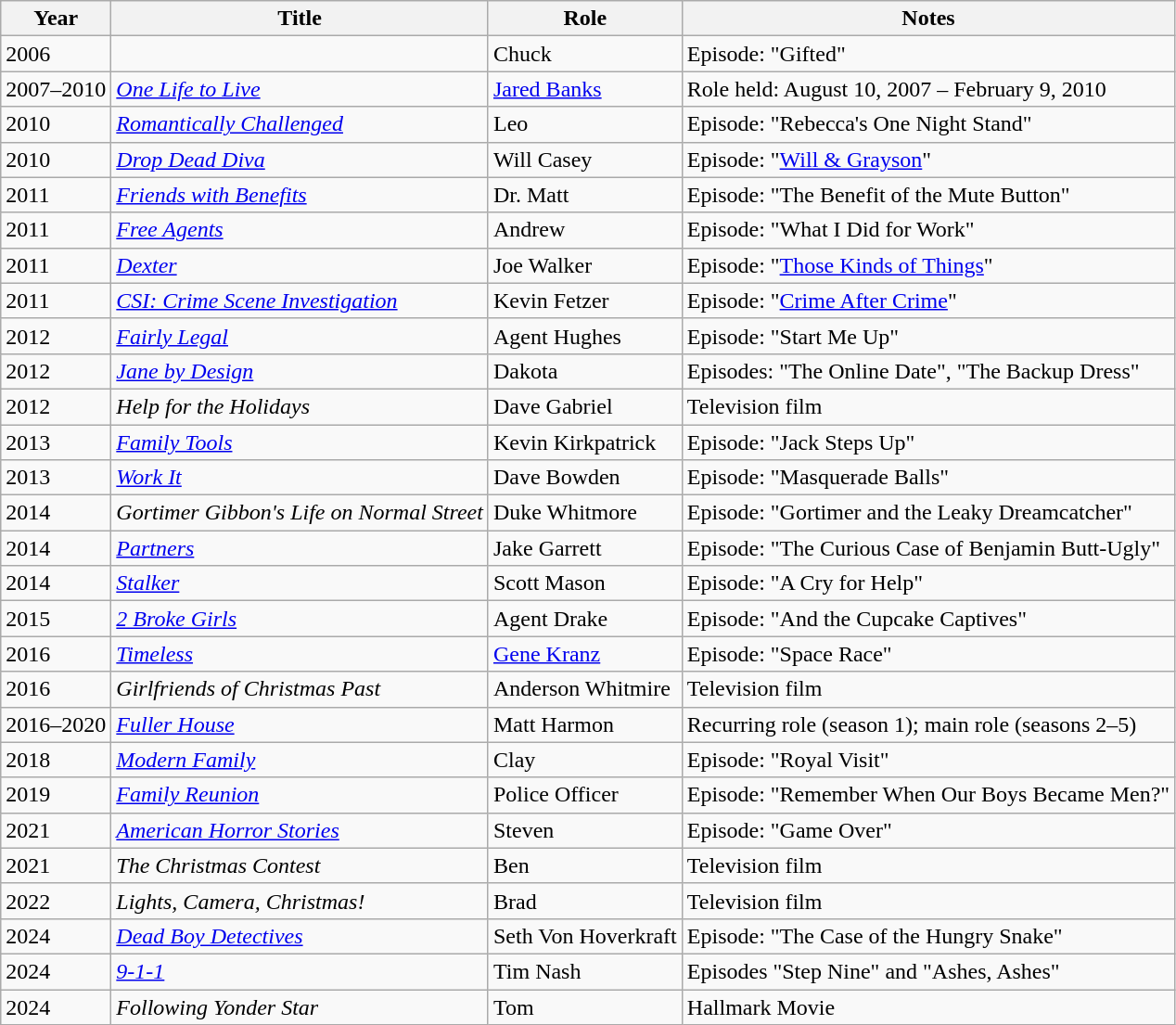<table class="wikitable sortable">
<tr>
<th>Year</th>
<th>Title</th>
<th>Role</th>
<th class="unsortable">Notes</th>
</tr>
<tr>
<td>2006</td>
<td><em></em></td>
<td>Chuck</td>
<td>Episode: "Gifted"</td>
</tr>
<tr>
<td>2007–2010</td>
<td><em><a href='#'>One Life to Live</a></em></td>
<td><a href='#'>Jared Banks</a></td>
<td>Role held: August 10, 2007 – February 9, 2010</td>
</tr>
<tr>
<td>2010</td>
<td><em><a href='#'>Romantically Challenged</a></em></td>
<td>Leo</td>
<td>Episode: "Rebecca's One Night Stand"</td>
</tr>
<tr>
<td>2010</td>
<td><em><a href='#'>Drop Dead Diva</a></em></td>
<td>Will Casey</td>
<td>Episode: "<a href='#'>Will & Grayson</a>"</td>
</tr>
<tr>
<td>2011</td>
<td><em><a href='#'>Friends with Benefits</a></em></td>
<td>Dr. Matt</td>
<td>Episode: "The Benefit of the Mute Button"</td>
</tr>
<tr>
<td>2011</td>
<td><em><a href='#'>Free Agents</a></em></td>
<td>Andrew</td>
<td>Episode: "What I Did for Work"</td>
</tr>
<tr>
<td>2011</td>
<td><em><a href='#'>Dexter</a></em></td>
<td>Joe Walker</td>
<td>Episode: "<a href='#'>Those Kinds of Things</a>"</td>
</tr>
<tr>
<td>2011</td>
<td><em><a href='#'>CSI: Crime Scene Investigation</a></em></td>
<td>Kevin Fetzer</td>
<td>Episode: "<a href='#'>Crime After Crime</a>"</td>
</tr>
<tr>
<td>2012</td>
<td><em><a href='#'>Fairly Legal</a></em></td>
<td>Agent Hughes</td>
<td>Episode: "Start Me Up"</td>
</tr>
<tr>
<td>2012</td>
<td><em><a href='#'>Jane by Design</a></em></td>
<td>Dakota</td>
<td>Episodes: "The Online Date", "The Backup Dress"</td>
</tr>
<tr>
<td>2012</td>
<td><em>Help for the Holidays</em></td>
<td>Dave Gabriel</td>
<td>Television film</td>
</tr>
<tr>
<td>2013</td>
<td><em><a href='#'>Family Tools</a></em></td>
<td>Kevin Kirkpatrick</td>
<td>Episode: "Jack Steps Up"</td>
</tr>
<tr>
<td>2013</td>
<td><em><a href='#'>Work It</a></em></td>
<td>Dave Bowden</td>
<td>Episode: "Masquerade Balls"</td>
</tr>
<tr>
<td>2014</td>
<td><em>Gortimer Gibbon's Life on Normal Street</em></td>
<td>Duke Whitmore</td>
<td>Episode: "Gortimer and the Leaky Dreamcatcher"</td>
</tr>
<tr>
<td>2014</td>
<td><em><a href='#'>Partners</a></em></td>
<td>Jake Garrett</td>
<td>Episode: "The Curious Case of Benjamin Butt-Ugly"</td>
</tr>
<tr>
<td>2014</td>
<td><em><a href='#'>Stalker</a></em></td>
<td>Scott Mason</td>
<td>Episode: "A Cry for Help"</td>
</tr>
<tr>
<td>2015</td>
<td><em><a href='#'>2 Broke Girls</a></em></td>
<td>Agent Drake</td>
<td>Episode: "And the Cupcake Captives"</td>
</tr>
<tr>
<td>2016</td>
<td><em><a href='#'>Timeless</a></em></td>
<td><a href='#'>Gene Kranz</a></td>
<td>Episode: "Space Race"</td>
</tr>
<tr>
<td>2016</td>
<td><em>Girlfriends of Christmas Past</em></td>
<td>Anderson Whitmire</td>
<td>Television film</td>
</tr>
<tr>
<td>2016–2020</td>
<td><em><a href='#'>Fuller House</a></em></td>
<td>Matt Harmon</td>
<td>Recurring role (season 1); main role (seasons 2–5)</td>
</tr>
<tr>
<td>2018</td>
<td><em><a href='#'>Modern Family</a></em></td>
<td>Clay</td>
<td>Episode: "Royal Visit"</td>
</tr>
<tr>
<td>2019</td>
<td><em><a href='#'>Family Reunion</a></em></td>
<td>Police Officer</td>
<td>Episode: "Remember When Our Boys Became Men?"</td>
</tr>
<tr>
<td>2021</td>
<td><em><a href='#'>American Horror Stories</a></em></td>
<td>Steven</td>
<td>Episode: "Game Over"</td>
</tr>
<tr>
<td>2021</td>
<td><em>The Christmas Contest</em></td>
<td>Ben</td>
<td>Television film</td>
</tr>
<tr>
<td>2022</td>
<td><em>Lights, Camera, Christmas!</em></td>
<td>Brad</td>
<td>Television film</td>
</tr>
<tr>
<td>2024</td>
<td><em><a href='#'>Dead Boy Detectives</a></em></td>
<td>Seth Von Hoverkraft</td>
<td>Episode: "The Case of the Hungry Snake"</td>
</tr>
<tr>
<td>2024</td>
<td><em><a href='#'>9-1-1</a></em></td>
<td>Tim Nash</td>
<td>Episodes "Step Nine" and "Ashes, Ashes"</td>
</tr>
<tr>
<td>2024</td>
<td><em>Following Yonder Star</em></td>
<td>Tom</td>
<td>Hallmark Movie</td>
</tr>
</table>
